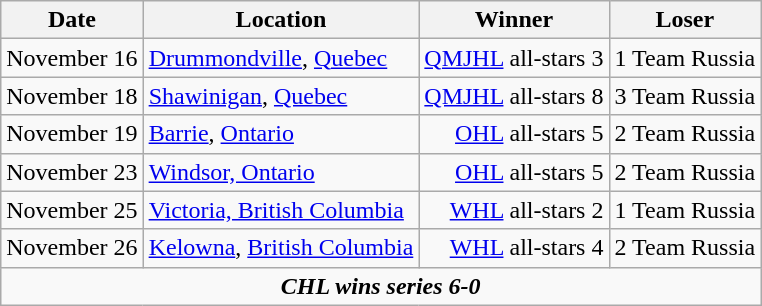<table class="wikitable">
<tr>
<th>Date</th>
<th>Location</th>
<th>Winner</th>
<th>Loser</th>
</tr>
<tr>
<td>November 16</td>
<td><a href='#'>Drummondville</a>, <a href='#'>Quebec</a></td>
<td align="right"><a href='#'>QMJHL</a> all-stars 3</td>
<td>1 Team Russia</td>
</tr>
<tr>
<td>November 18</td>
<td><a href='#'>Shawinigan</a>, <a href='#'>Quebec</a></td>
<td align="right"><a href='#'>QMJHL</a> all-stars 8</td>
<td>3 Team Russia</td>
</tr>
<tr>
<td>November 19</td>
<td><a href='#'>Barrie</a>, <a href='#'>Ontario</a></td>
<td align="right"><a href='#'>OHL</a> all-stars 5</td>
<td>2 Team Russia</td>
</tr>
<tr>
<td>November 23</td>
<td><a href='#'>Windsor, Ontario</a></td>
<td align="right"><a href='#'>OHL</a> all-stars 5</td>
<td>2 Team Russia</td>
</tr>
<tr>
<td>November 25</td>
<td><a href='#'>Victoria, British Columbia</a></td>
<td align="right"><a href='#'>WHL</a> all-stars 2</td>
<td>1 Team Russia</td>
</tr>
<tr>
<td>November 26</td>
<td><a href='#'>Kelowna</a>, <a href='#'>British Columbia</a></td>
<td align="right"><a href='#'>WHL</a> all-stars 4</td>
<td>2 Team Russia</td>
</tr>
<tr align="center">
<td colspan="4"><strong><em>CHL wins series 6-0</em></strong></td>
</tr>
</table>
